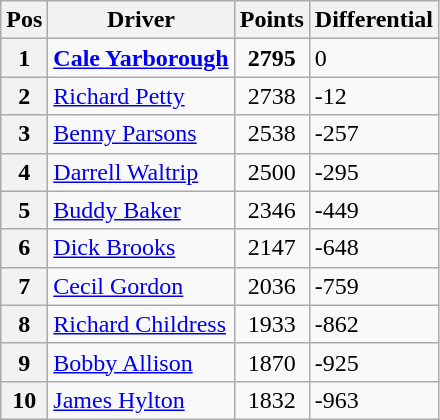<table class="wikitable">
<tr>
<th>Pos</th>
<th>Driver</th>
<th>Points</th>
<th>Differential</th>
</tr>
<tr>
<th>1 </th>
<td><strong><a href='#'>Cale Yarborough</a></strong></td>
<td style="text-align:center;"><strong>2795</strong></td>
<td>0</td>
</tr>
<tr>
<th>2 </th>
<td><a href='#'>Richard Petty</a></td>
<td style="text-align:center;">2738</td>
<td>-12</td>
</tr>
<tr>
<th>3 </th>
<td><a href='#'>Benny Parsons</a></td>
<td style="text-align:center;">2538</td>
<td>-257</td>
</tr>
<tr>
<th>4 </th>
<td><a href='#'>Darrell Waltrip</a></td>
<td style="text-align:center;">2500</td>
<td>-295</td>
</tr>
<tr>
<th>5 </th>
<td><a href='#'>Buddy Baker</a></td>
<td style="text-align:center;">2346</td>
<td>-449</td>
</tr>
<tr>
<th>6 </th>
<td><a href='#'>Dick Brooks</a></td>
<td style="text-align:center;">2147</td>
<td>-648</td>
</tr>
<tr>
<th>7 </th>
<td><a href='#'>Cecil Gordon</a></td>
<td style="text-align:center;">2036</td>
<td>-759</td>
</tr>
<tr>
<th>8 </th>
<td><a href='#'>Richard Childress</a></td>
<td style="text-align:center;">1933</td>
<td>-862</td>
</tr>
<tr>
<th>9 </th>
<td><a href='#'>Bobby Allison</a></td>
<td style="text-align:center;">1870</td>
<td>-925</td>
</tr>
<tr>
<th>10 </th>
<td><a href='#'>James Hylton</a></td>
<td style="text-align:center;">1832</td>
<td>-963</td>
</tr>
</table>
